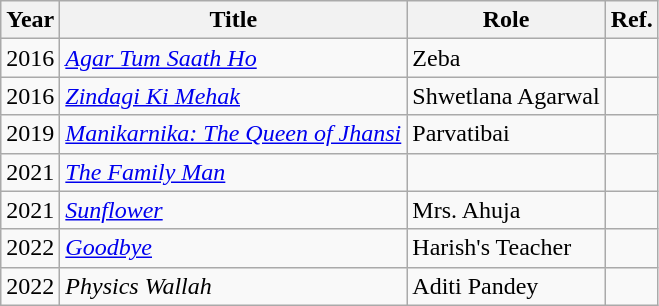<table class="wikitable">
<tr>
<th>Year</th>
<th>Title</th>
<th>Role</th>
<th>Ref.</th>
</tr>
<tr>
<td>2016</td>
<td><em><a href='#'>Agar Tum Saath Ho</a></em></td>
<td>Zeba</td>
<td></td>
</tr>
<tr>
<td>2016</td>
<td><a href='#'><em>Zindagi Ki Mehak</em></a></td>
<td>Shwetlana Agarwal</td>
<td></td>
</tr>
<tr>
<td>2019</td>
<td><em><a href='#'>Manikarnika: The Queen of Jhansi</a></em></td>
<td>Parvatibai</td>
<td></td>
</tr>
<tr>
<td>2021</td>
<td><a href='#'><em>The Family Man</em></a></td>
<td></td>
<td></td>
</tr>
<tr>
<td>2021</td>
<td><a href='#'><em>Sunflower</em></a></td>
<td>Mrs. Ahuja</td>
<td></td>
</tr>
<tr>
<td>2022</td>
<td><a href='#'><em>Goodbye</em></a></td>
<td>Harish's Teacher</td>
<td></td>
</tr>
<tr>
<td>2022</td>
<td><em>Physics Wallah</em></td>
<td>Aditi Pandey</td>
<td></td>
</tr>
</table>
